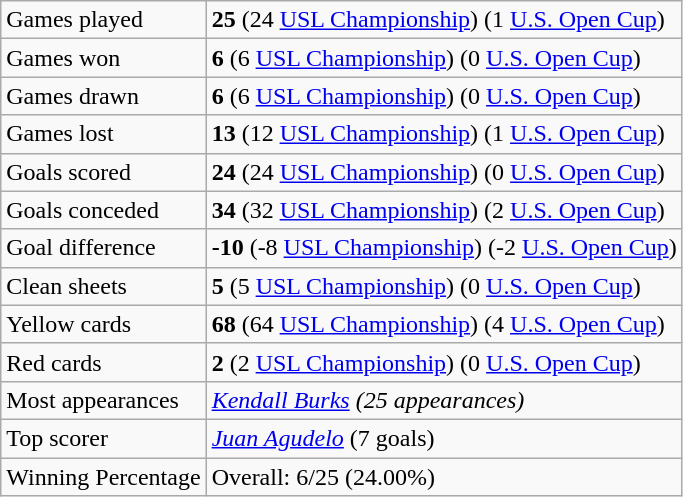<table class="wikitable">
<tr>
<td>Games played</td>
<td><strong>25</strong> (24 <a href='#'>USL Championship</a>) (1 <a href='#'>U.S. Open Cup</a>)</td>
</tr>
<tr>
<td>Games won</td>
<td><strong>6</strong> (6 <a href='#'>USL Championship</a>) (0 <a href='#'>U.S. Open Cup</a>)</td>
</tr>
<tr>
<td>Games drawn</td>
<td><strong>6</strong> (6 <a href='#'>USL Championship</a>) (0 <a href='#'>U.S. Open Cup</a>)</td>
</tr>
<tr>
<td>Games lost</td>
<td><strong>13</strong> (12 <a href='#'>USL Championship</a>) (1 <a href='#'>U.S. Open Cup</a>)</td>
</tr>
<tr>
<td>Goals scored</td>
<td><strong>24</strong> (24 <a href='#'>USL Championship</a>) (0 <a href='#'>U.S. Open Cup</a>)</td>
</tr>
<tr>
<td>Goals conceded</td>
<td><strong>34</strong> (32 <a href='#'>USL Championship</a>) (2 <a href='#'>U.S. Open Cup</a>)</td>
</tr>
<tr>
<td>Goal difference</td>
<td><strong>-10</strong> (-8 <a href='#'>USL Championship</a>) (-2 <a href='#'>U.S. Open Cup</a>)</td>
</tr>
<tr>
<td>Clean sheets</td>
<td><strong>5</strong> (5 <a href='#'>USL Championship</a>) (0 <a href='#'>U.S. Open Cup</a>)</td>
</tr>
<tr>
<td>Yellow cards</td>
<td><strong>68</strong> (64 <a href='#'>USL Championship</a>) (4 <a href='#'>U.S. Open Cup</a>)</td>
</tr>
<tr>
<td>Red cards</td>
<td><strong>2</strong> (2 <a href='#'>USL Championship</a>) (0 <a href='#'>U.S. Open Cup</a>)</td>
</tr>
<tr>
<td>Most appearances</td>
<td><em> <a href='#'>Kendall Burks</a> (25 appearances)</em></td>
</tr>
<tr>
<td>Top scorer</td>
<td><em> <a href='#'>Juan Agudelo</a></em> (7 goals)</td>
</tr>
<tr>
<td>Winning Percentage</td>
<td>Overall: 6/25 (24.00%)</td>
</tr>
</table>
